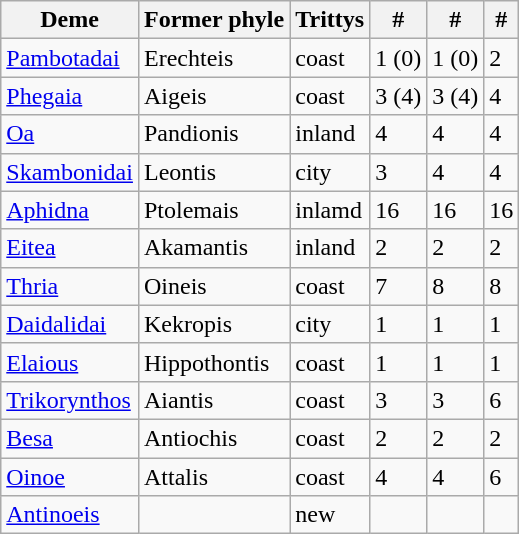<table class="wikitable">
<tr>
<th>Deme</th>
<th>Former phyle</th>
<th>Trittys</th>
<th>#</th>
<th>#</th>
<th>#</th>
</tr>
<tr ---->
<td><a href='#'>Pambotadai</a></td>
<td>Erechteis</td>
<td>coast</td>
<td>1 (0)</td>
<td>1 (0)</td>
<td>2</td>
</tr>
<tr ---->
<td><a href='#'>Phegaia</a></td>
<td>Aigeis</td>
<td>coast</td>
<td>3 (4)</td>
<td>3 (4)</td>
<td>4</td>
</tr>
<tr ---->
<td><a href='#'>Oa</a></td>
<td>Pandionis</td>
<td>inland</td>
<td>4</td>
<td>4</td>
<td>4</td>
</tr>
<tr ---->
<td><a href='#'>Skambonidai</a></td>
<td>Leontis</td>
<td>city</td>
<td>3</td>
<td>4</td>
<td>4</td>
</tr>
<tr ---->
<td><a href='#'>Aphidna</a></td>
<td>Ptolemais</td>
<td>inlamd</td>
<td>16</td>
<td>16</td>
<td>16</td>
</tr>
<tr ---->
<td><a href='#'>Eitea</a></td>
<td>Akamantis</td>
<td>inland</td>
<td>2</td>
<td>2</td>
<td>2</td>
</tr>
<tr ---->
<td><a href='#'>Thria</a></td>
<td>Oineis</td>
<td>coast</td>
<td>7</td>
<td>8</td>
<td>8</td>
</tr>
<tr ---->
<td><a href='#'>Daidalidai</a></td>
<td>Kekropis</td>
<td>city</td>
<td>1</td>
<td>1</td>
<td>1</td>
</tr>
<tr ---->
<td><a href='#'>Elaious</a></td>
<td>Hippothontis</td>
<td>coast</td>
<td>1</td>
<td>1</td>
<td>1</td>
</tr>
<tr ---->
<td><a href='#'>Trikorynthos</a></td>
<td>Aiantis</td>
<td>coast</td>
<td>3</td>
<td>3</td>
<td>6</td>
</tr>
<tr ---->
<td><a href='#'>Besa</a></td>
<td>Antiochis</td>
<td>coast</td>
<td>2</td>
<td>2</td>
<td>2</td>
</tr>
<tr ---->
<td><a href='#'>Oinoe</a></td>
<td>Attalis</td>
<td>coast</td>
<td>4</td>
<td>4</td>
<td>6</td>
</tr>
<tr ---->
<td><a href='#'>Antinoeis</a></td>
<td></td>
<td>new</td>
<td></td>
<td></td>
<td></td>
</tr>
</table>
